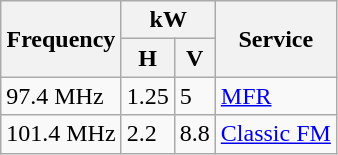<table class="wikitable sortable">
<tr>
<th rowspan=2>Frequency</th>
<th colspan=2>kW</th>
<th rowspan=2>Service</th>
</tr>
<tr>
<th>H</th>
<th>V</th>
</tr>
<tr>
<td>97.4 MHz</td>
<td>1.25</td>
<td>5</td>
<td><a href='#'>MFR</a></td>
</tr>
<tr>
<td>101.4 MHz</td>
<td>2.2</td>
<td>8.8</td>
<td><a href='#'>Classic FM</a></td>
</tr>
</table>
